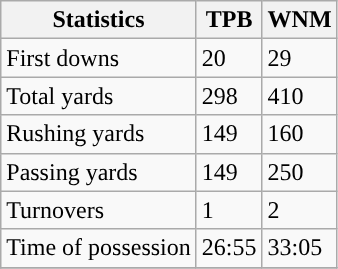<table class="wikitable" style="float: left;">
<tr>
<th>Statistics</th>
<th>TPB</th>
<th>WNM</th>
</tr>
<tr>
<td>First downs</td>
<td>20</td>
<td>29</td>
</tr>
<tr>
<td>Total yards</td>
<td>298</td>
<td>410</td>
</tr>
<tr>
<td>Rushing yards</td>
<td>149</td>
<td>160</td>
</tr>
<tr>
<td>Passing yards</td>
<td>149</td>
<td>250</td>
</tr>
<tr>
<td>Turnovers</td>
<td>1</td>
<td>2</td>
</tr>
<tr>
<td>Time of possession</td>
<td>26:55</td>
<td>33:05</td>
</tr>
<tr>
</tr>
</table>
